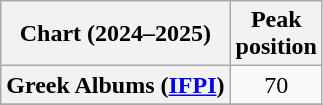<table class="wikitable sortable plainrowheaders" style="text-align:center">
<tr>
<th scope="col">Chart (2024–2025)</th>
<th scope="col">Peak<br>position</th>
</tr>
<tr>
<th scope="row">Greek Albums (<a href='#'>IFPI</a>)</th>
<td>70</td>
</tr>
<tr>
</tr>
</table>
